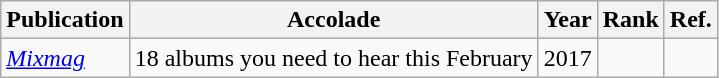<table class="sortable wikitable">
<tr>
<th>Publication</th>
<th>Accolade</th>
<th>Year</th>
<th>Rank</th>
<th>Ref.</th>
</tr>
<tr>
<td><em><a href='#'>Mixmag</a></em></td>
<td>18 albums you need to hear this February</td>
<td>2017</td>
<td></td>
<td></td>
</tr>
</table>
